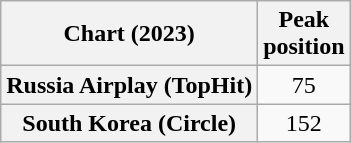<table class="wikitable sortable plainrowheaders" style="text-align:center">
<tr>
<th scope="col">Chart (2023)</th>
<th scope="col">Peak<br>position</th>
</tr>
<tr>
<th scope="row">Russia Airplay (TopHit)</th>
<td>75</td>
</tr>
<tr>
<th scope="row">South Korea (Circle)</th>
<td>152</td>
</tr>
</table>
